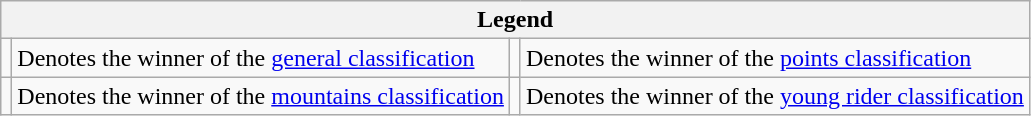<table class="wikitable">
<tr>
<th scope="col" colspan="4">Legend</th>
</tr>
<tr>
<td></td>
<td>Denotes the winner of the <a href='#'>general classification</a></td>
<td></td>
<td>Denotes the winner of the <a href='#'>points classification</a></td>
</tr>
<tr>
<td></td>
<td>Denotes the winner of the <a href='#'>mountains classification</a></td>
<td></td>
<td>Denotes the winner of the <a href='#'>young rider classification</a></td>
</tr>
</table>
